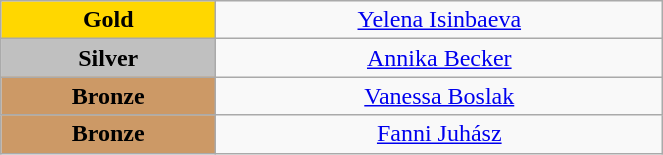<table class="wikitable" style="text-align:center; " width="35%">
<tr>
<td bgcolor="gold"><strong>Gold</strong></td>
<td><a href='#'>Yelena Isinbaeva</a><br>  <small><em></em></small></td>
</tr>
<tr>
<td bgcolor="silver"><strong>Silver</strong></td>
<td><a href='#'>Annika Becker</a><br>  <small><em></em></small></td>
</tr>
<tr>
<td bgcolor="CC9966"><strong>Bronze</strong></td>
<td><a href='#'>Vanessa Boslak</a><br>  <small><em></em></small></td>
</tr>
<tr>
<td bgcolor="CC9966"><strong>Bronze</strong></td>
<td><a href='#'>Fanni Juhász</a><br>  <small><em></em></small></td>
</tr>
</table>
